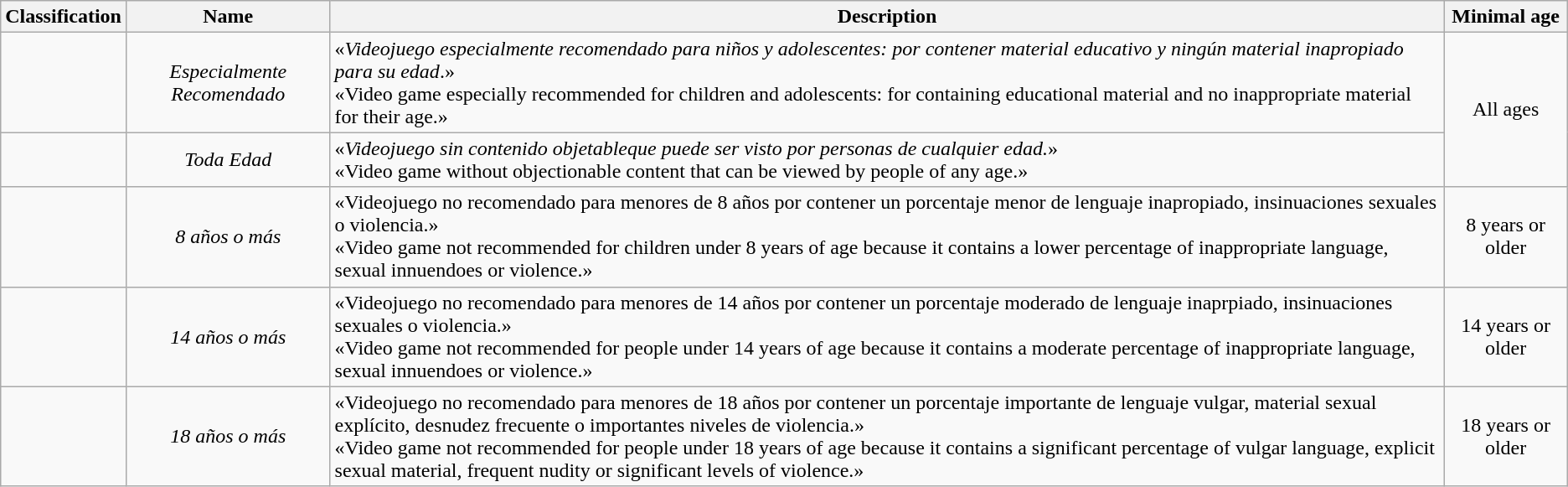<table class="wikitable" style="text-align:center">
<tr>
<th>Classification</th>
<th>Name</th>
<th>Description</th>
<th>Minimal age</th>
</tr>
<tr>
<td style="font-size:300%"></td>
<td><em>Especialmente Recomendado</em></td>
<td style="text-align:left">«<em>Videojuego especialmente recomendado para niños y adolescentes: por contener material educativo y ningún material inapropiado para su edad</em>.»<br>«Video game especially recommended for children and adolescents: for containing educational material and no inappropriate material for their age.»</td>
<td rowspan="2">All ages</td>
</tr>
<tr>
<td style="font-size:300%"><strong></strong></td>
<td><em>Toda Edad</em></td>
<td style="text-align:left">«<em>Videojuego sin contenido objetableque puede ser visto por personas de cualquier edad.</em>»<br>«Video game without objectionable content that can be viewed by people of any age.»</td>
</tr>
<tr>
<td style="font-size:300%"><strong></strong></td>
<td><em>8 años o más</em></td>
<td style="text-align:left">«Videojuego no recomendado para menores de 8 años por contener un porcentaje menor de lenguaje inapropiado, insinuaciones sexuales o violencia.»<br>«Video game not recommended for children under 8 years of age because it contains a lower percentage of inappropriate language, sexual innuendoes or violence.»</td>
<td>8 years or older</td>
</tr>
<tr>
<td style="font-size:300%"><strong></strong></td>
<td><em>14 años o más</em></td>
<td style="text-align:left">«Videojuego no recomendado para menores de 14 años por contener un porcentaje moderado de lenguaje inaprpiado, insinuaciones sexuales o violencia.»<br>«Video game not recommended for people under 14 years of age because it contains a moderate percentage of inappropriate language, sexual innuendoes or violence.»</td>
<td>14 years or older</td>
</tr>
<tr>
<td rowspan="2" style="font-size:300%"><strong></strong></td>
<td rowspan="2"><em>18 años o más</em></td>
<td style="text-align:left">«Videojuego no recomendado para menores de 18 años por contener un porcentaje importante de lenguaje vulgar, material sexual explícito, desnudez frecuente o importantes niveles de violencia.»<br>«Video game not recommended for people under 18 years of age because it contains a significant percentage of vulgar language, explicit sexual material, frequent nudity or significant levels of violence.»</td>
<td rowspan="2">18 years or older</td>
</tr>
</table>
